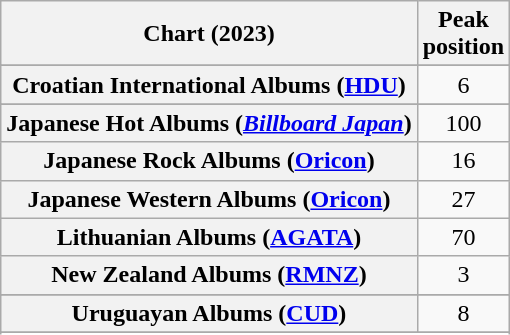<table class="wikitable sortable plainrowheaders" style="text-align:center">
<tr>
<th scope="col">Chart (2023)</th>
<th scope="col">Peak<br>position</th>
</tr>
<tr>
</tr>
<tr>
</tr>
<tr>
</tr>
<tr>
</tr>
<tr>
</tr>
<tr>
<th scope="row">Croatian International Albums (<a href='#'>HDU</a>)</th>
<td>6</td>
</tr>
<tr>
</tr>
<tr>
</tr>
<tr>
</tr>
<tr>
</tr>
<tr>
</tr>
<tr>
</tr>
<tr>
<th scope="row">Japanese Hot Albums (<em><a href='#'>Billboard Japan</a></em>)</th>
<td>100</td>
</tr>
<tr>
<th scope="row">Japanese Rock Albums (<a href='#'>Oricon</a>)</th>
<td>16</td>
</tr>
<tr>
<th scope="row">Japanese Western Albums (<a href='#'>Oricon</a>)</th>
<td>27</td>
</tr>
<tr>
<th scope="row">Lithuanian Albums (<a href='#'>AGATA</a>)</th>
<td>70</td>
</tr>
<tr>
<th scope="row">New Zealand Albums (<a href='#'>RMNZ</a>)</th>
<td>3</td>
</tr>
<tr>
</tr>
<tr>
</tr>
<tr>
</tr>
<tr>
</tr>
<tr>
</tr>
<tr>
<th scope="row">Uruguayan Albums (<a href='#'>CUD</a>)</th>
<td>8</td>
</tr>
<tr>
</tr>
<tr>
</tr>
<tr>
</tr>
</table>
